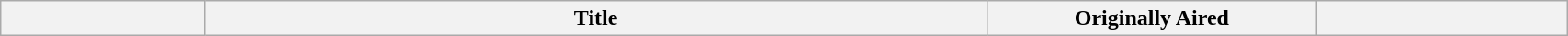<table class="wikitable plainrowheaders" style="width:90%;">
<tr>
<th width="13%"></th>
<th width="50%">Title</th>
<th width="21%">Originally Aired</th>
<th width="16%"><br>











</th>
</tr>
</table>
